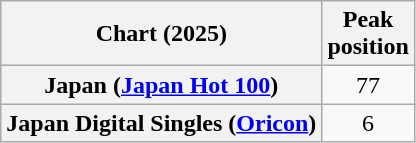<table class="wikitable sortable plainrowheaders" style="text-align:center">
<tr>
<th scope="col">Chart (2025)</th>
<th scope="col">Peak<br>position</th>
</tr>
<tr>
<th scope="row">Japan (<a href='#'>Japan Hot 100</a>)</th>
<td>77</td>
</tr>
<tr>
<th scope="row">Japan Digital Singles (<a href='#'>Oricon</a>)</th>
<td>6</td>
</tr>
</table>
